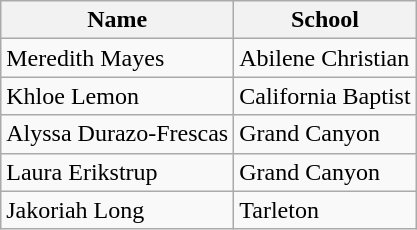<table class="wikitable">
<tr>
<th>Name</th>
<th>School</th>
</tr>
<tr>
<td>Meredith Mayes</td>
<td>Abilene Christian</td>
</tr>
<tr>
<td>Khloe Lemon</td>
<td>California Baptist</td>
</tr>
<tr>
<td>Alyssa Durazo-Frescas</td>
<td>Grand Canyon</td>
</tr>
<tr>
<td>Laura Erikstrup</td>
<td>Grand Canyon</td>
</tr>
<tr>
<td>Jakoriah Long</td>
<td>Tarleton</td>
</tr>
</table>
